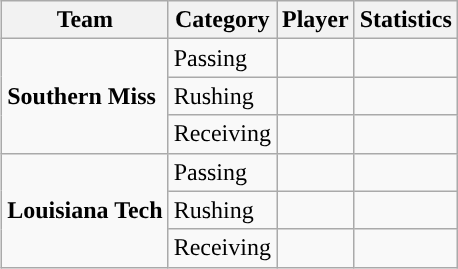<table class="wikitable" style="float: right;">
<tr>
<th>Team</th>
<th>Category</th>
<th>Player</th>
<th>Statistics</th>
</tr>
<tr>
<td rowspan=3><strong>Southern Miss</strong></td>
<td>Passing</td>
<td></td>
<td></td>
</tr>
<tr>
<td>Rushing</td>
<td></td>
<td></td>
</tr>
<tr>
<td>Receiving</td>
<td></td>
<td></td>
</tr>
<tr>
<td rowspan=3><strong>Louisiana Tech</strong></td>
<td>Passing</td>
<td></td>
<td></td>
</tr>
<tr>
<td>Rushing</td>
<td></td>
<td></td>
</tr>
<tr>
<td>Receiving</td>
<td></td>
<td></td>
</tr>
</table>
